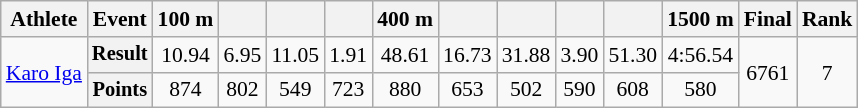<table class="wikitable" style="font-size:90%;text-align:center">
<tr>
<th>Athlete</th>
<th>Event</th>
<th>100 m</th>
<th></th>
<th></th>
<th></th>
<th>400 m</th>
<th></th>
<th></th>
<th></th>
<th></th>
<th>1500 m</th>
<th>Final</th>
<th>Rank</th>
</tr>
<tr>
<td rowspan="2" style="text-align:left;"><a href='#'>Karo Iga</a></td>
<th style="font-size:95%">Result</th>
<td>10.94</td>
<td>6.95</td>
<td>11.05</td>
<td>1.91</td>
<td>48.61</td>
<td>16.73</td>
<td>31.88</td>
<td>3.90</td>
<td>51.30</td>
<td>4:56.54</td>
<td rowspan="2">6761</td>
<td rowspan="2">7</td>
</tr>
<tr>
<th style="font-size:95%">Points</th>
<td>874</td>
<td>802</td>
<td>549</td>
<td>723</td>
<td>880</td>
<td>653</td>
<td>502</td>
<td>590</td>
<td>608</td>
<td>580</td>
</tr>
</table>
